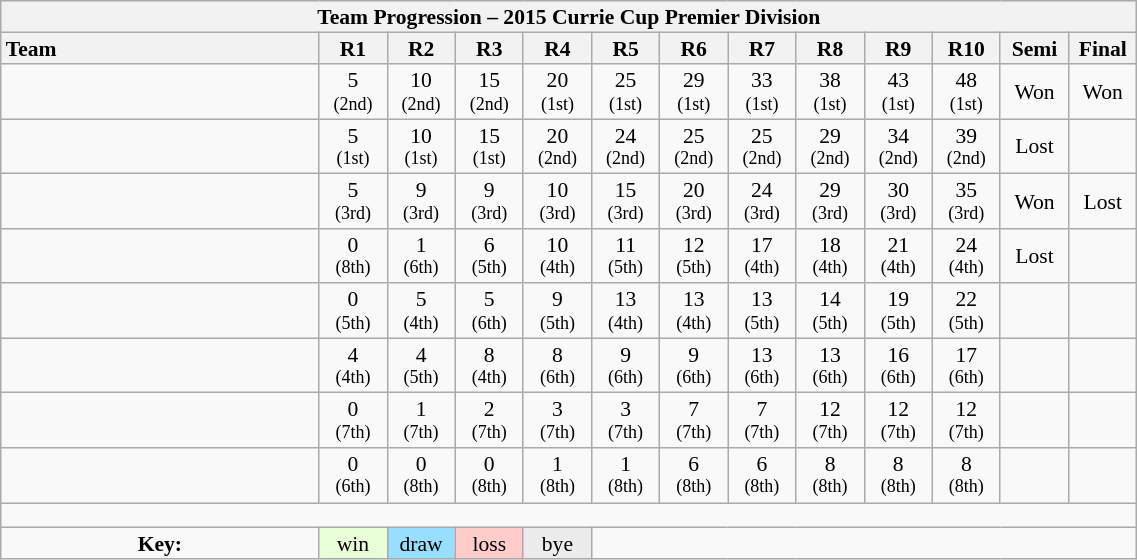<table class="wikitable collapsible" style="text-align:center; line-height:100%; width:60%; font-size:90%">
<tr>
<th colspan=100%>Team Progression – 2015 Currie Cup Premier Division</th>
</tr>
<tr>
<th style="text-align:left; width:28%;">Team</th>
<th style="width:6%;">R1</th>
<th style="width:6%;">R2</th>
<th style="width:6%;">R3</th>
<th style="width:6%;">R4</th>
<th style="width:6%;">R5</th>
<th style="width:6%;">R6</th>
<th style="width:6%;">R7</th>
<th style="width:6%;">R8</th>
<th style="width:6%;">R9</th>
<th style="width:6%;">R10</th>
<th style="width:6%;">Semi</th>
<th style="width:6%;">Final</th>
</tr>
<tr>
<td align=left></td>
<td>5 <br> <small>(2nd)</small></td>
<td>10 <br> <small>(2nd)</small></td>
<td>15 <br> <small>(2nd)</small></td>
<td>20 <br> <small>(1st)</small></td>
<td>25 <br> <small>(1st)</small></td>
<td>29 <br> <small>(1st)</small></td>
<td>33 <br> <small>(1st)</small></td>
<td>38 <br> <small>(1st)</small></td>
<td>43 <br> <small>(1st)</small></td>
<td>48 <br> <small>(1st)</small></td>
<td>Won</td>
<td>Won</td>
</tr>
<tr>
<td align=left></td>
<td>5 <br> <small>(1st)</small></td>
<td>10 <br> <small>(1st)</small></td>
<td>15 <br> <small>(1st)</small></td>
<td>20 <br> <small>(2nd)</small></td>
<td>24 <br> <small>(2nd)</small></td>
<td>25 <br> <small>(2nd)</small></td>
<td>25 <br> <small>(2nd)</small></td>
<td>29 <br> <small>(2nd)</small></td>
<td>34 <br> <small>(2nd)</small></td>
<td>39 <br> <small>(2nd)</small></td>
<td>Lost</td>
<td> </td>
</tr>
<tr>
<td align=left></td>
<td>5 <br> <small>(3rd)</small></td>
<td>9 <br> <small>(3rd)</small></td>
<td>9 <br> <small>(3rd)</small></td>
<td>10 <br> <small>(3rd)</small></td>
<td>15 <br> <small>(3rd)</small></td>
<td>20 <br> <small>(3rd)</small></td>
<td>24 <br> <small>(3rd)</small></td>
<td>29 <br> <small>(3rd)</small></td>
<td>30 <br> <small>(3rd)</small></td>
<td>35 <br> <small>(3rd)</small></td>
<td>Won</td>
<td>Lost</td>
</tr>
<tr>
<td align=left></td>
<td>0 <br> <small>(8th)</small></td>
<td>1 <br> <small>(6th)</small></td>
<td>6 <br> <small>(5th)</small></td>
<td>10 <br> <small>(4th)</small></td>
<td>11 <br> <small>(5th)</small></td>
<td>12 <br> <small>(5th)</small></td>
<td>17 <br> <small>(4th)</small></td>
<td>18 <br> <small>(4th)</small></td>
<td>21 <br> <small>(4th)</small></td>
<td>24 <br> <small>(4th)</small></td>
<td>Lost</td>
<td> </td>
</tr>
<tr>
<td align=left></td>
<td>0 <br> <small>(5th)</small></td>
<td>5 <br> <small>(4th)</small></td>
<td>5 <br> <small>(6th)</small></td>
<td>9 <br> <small>(5th)</small></td>
<td>13 <br> <small>(4th)</small></td>
<td>13 <br> <small>(4th)</small></td>
<td>13 <br> <small>(5th)</small></td>
<td>14 <br> <small>(5th)</small></td>
<td>19 <br> <small>(5th)</small></td>
<td>22 <br> <small>(5th)</small></td>
<td> </td>
<td> </td>
</tr>
<tr>
<td align=left></td>
<td>4 <br> <small>(4th)</small></td>
<td>4 <br> <small>(5th)</small></td>
<td>8 <br> <small>(4th)</small></td>
<td>8 <br> <small>(6th)</small></td>
<td>9 <br> <small>(6th)</small></td>
<td>9 <br> <small>(6th)</small></td>
<td>13 <br> <small>(6th)</small></td>
<td>13 <br> <small>(6th)</small></td>
<td>16 <br> <small>(6th)</small></td>
<td>17 <br> <small>(6th)</small></td>
<td> </td>
<td> </td>
</tr>
<tr>
<td align=left></td>
<td>0 <br> <small>(7th)</small></td>
<td>1 <br> <small>(7th)</small></td>
<td>2 <br> <small>(7th)</small></td>
<td>3 <br> <small>(7th)</small></td>
<td>3 <br> <small>(7th)</small></td>
<td>7 <br> <small>(7th)</small></td>
<td>7 <br> <small>(7th)</small></td>
<td>12 <br> <small>(7th)</small></td>
<td>12 <br> <small>(7th)</small></td>
<td>12 <br> <small>(7th)</small></td>
<td> </td>
<td> </td>
</tr>
<tr>
<td align=left></td>
<td>0 <br> <small>(6th)</small></td>
<td>0 <br> <small>(8th)</small></td>
<td>0 <br> <small>(8th)</small></td>
<td>1 <br> <small>(8th)</small></td>
<td>1 <br> <small>(8th)</small></td>
<td>6 <br> <small>(8th)</small></td>
<td>6 <br> <small>(8th)</small></td>
<td>8 <br> <small>(8th)</small></td>
<td>8 <br> <small>(8th)</small></td>
<td>8 <br> <small>(8th)</small></td>
<td> </td>
<td> </td>
</tr>
<tr>
<td colspan=100% style="height:10px"></td>
</tr>
<tr>
<td><strong>Key:</strong></td>
<td style="background:#E8FFD8;">win</td>
<td style="background:#97DEFF;">draw</td>
<td style="background:#FFCCCC;">loss</td>
<td style="background:#ECECEC;">bye</td>
<td colspan=100%></td>
</tr>
</table>
